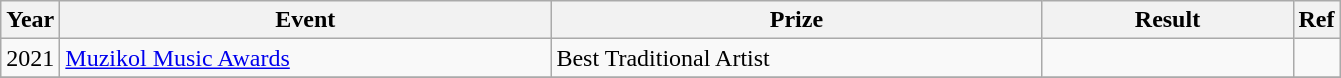<table class ="wikitable">
<tr>
<th>Year</th>
<th style="width:20em;">Event</th>
<th style="width:20em;">Prize</th>
<th style="width:10em;">Result</th>
<th>Ref</th>
</tr>
<tr>
<td>2021</td>
<td><a href='#'>Muzikol Music Awards</a></td>
<td>Best Traditional Artist</td>
<td></td>
<td></td>
</tr>
<tr>
</tr>
</table>
